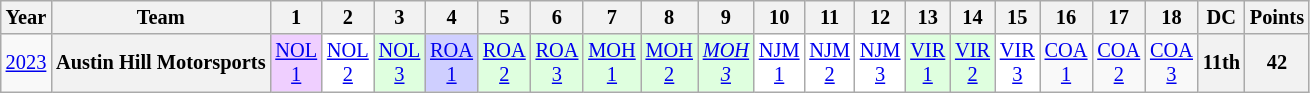<table class="wikitable" style="text-align:center; font-size:85%">
<tr>
<th>Year</th>
<th>Team</th>
<th>1</th>
<th>2</th>
<th>3</th>
<th>4</th>
<th>5</th>
<th>6</th>
<th>7</th>
<th>8</th>
<th>9</th>
<th>10</th>
<th>11</th>
<th>12</th>
<th>13</th>
<th>14</th>
<th>15</th>
<th>16</th>
<th>17</th>
<th>18</th>
<th>DC</th>
<th>Points</th>
</tr>
<tr>
<td><a href='#'>2023</a></td>
<th nowrap>Austin Hill Motorsports</th>
<td style="background:#EFCFFF;"><a href='#'>NOL<br>1</a><br></td>
<td style="background:#FFFFFF;"><a href='#'>NOL<br>2</a><br></td>
<td style="background:#DFFFDF;"><a href='#'>NOL<br>3</a><br></td>
<td style="background:#CFCFFF;"><a href='#'>ROA<br>1</a><br></td>
<td style="background:#DFFFDF;"><a href='#'>ROA<br>2</a><br></td>
<td style="background:#DFFFDF;"><a href='#'>ROA<br>3</a><br></td>
<td style="background:#DFFFDF;"><a href='#'>MOH<br>1</a><br></td>
<td style="background:#DFFFDF;"><a href='#'>MOH<br>2</a><br></td>
<td style="background:#DFFFDF;"><em><a href='#'>MOH<br>3</a></em><br></td>
<td style="background:#FFFFFF;"><a href='#'>NJM<br>1</a><br></td>
<td style="background:#FFFFFF;"><a href='#'>NJM<br>2</a><br></td>
<td style="background:#FFFFFF;"><a href='#'>NJM<br>3</a><br></td>
<td style="background:#DFFFDF;"><a href='#'>VIR<br>1</a><br></td>
<td style="background:#DFFFDF;"><a href='#'>VIR<br>2</a><br></td>
<td style="background:#FFFFFF;"><a href='#'>VIR<br>3</a><br></td>
<td><a href='#'>COA<br>1</a></td>
<td><a href='#'>COA<br>2</a></td>
<td><a href='#'>COA<br>3</a></td>
<th>11th</th>
<th>42</th>
</tr>
</table>
